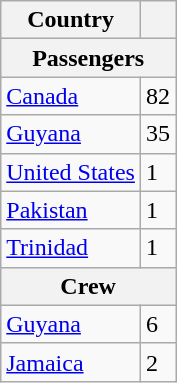<table class="wikitable" >
<tr>
<th>Country</th>
<th></th>
</tr>
<tr>
<th colspan="2">Passengers</th>
</tr>
<tr>
<td><a href='#'>Canada</a></td>
<td>82</td>
</tr>
<tr>
<td><a href='#'>Guyana</a></td>
<td>35</td>
</tr>
<tr>
<td><a href='#'>United States</a></td>
<td>1</td>
</tr>
<tr>
<td><a href='#'>Pakistan</a></td>
<td>1</td>
</tr>
<tr>
<td><a href='#'>Trinidad</a></td>
<td>1</td>
</tr>
<tr>
<th colspan="2">Crew</th>
</tr>
<tr>
<td><a href='#'>Guyana</a></td>
<td>6</td>
</tr>
<tr>
<td><a href='#'>Jamaica</a></td>
<td>2</td>
</tr>
</table>
